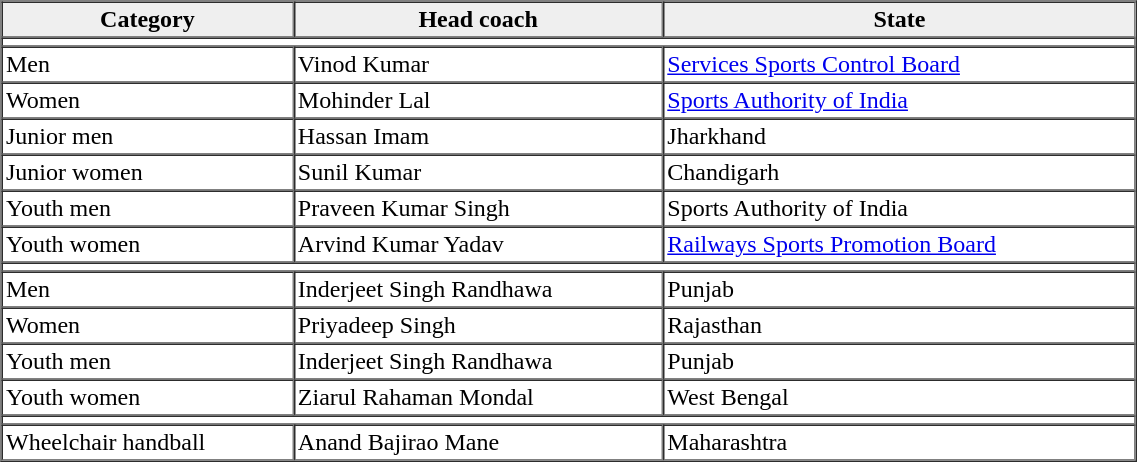<table class= style="border-collapse: collapse; border: 2px #000000 solid; font-size: x-big; font-family: verdana" width="60%" cellspacing="0" cellpadding="2" border="1">
<tr bgcolor="efefef" align="center">
<th>Category</th>
<th>Head coach</th>
<th>State</th>
</tr>
<tr>
<td colspan=3></td>
</tr>
<tr>
<td>Men</td>
<td>Vinod Kumar</td>
<td><a href='#'>Services Sports Control Board</a></td>
</tr>
<tr>
<td>Women</td>
<td>Mohinder Lal</td>
<td><a href='#'>Sports Authority of India</a></td>
</tr>
<tr>
<td>Junior men</td>
<td>Hassan Imam</td>
<td>Jharkhand</td>
</tr>
<tr>
<td>Junior women</td>
<td>Sunil Kumar</td>
<td>Chandigarh</td>
</tr>
<tr>
<td>Youth men</td>
<td>Praveen Kumar Singh</td>
<td>Sports Authority of India</td>
</tr>
<tr>
<td>Youth women</td>
<td>Arvind Kumar Yadav</td>
<td><a href='#'>Railways Sports Promotion Board</a></td>
</tr>
<tr>
<td colspan=3></td>
</tr>
<tr>
<td>Men</td>
<td>Inderjeet Singh Randhawa</td>
<td>Punjab</td>
</tr>
<tr>
<td>Women</td>
<td>Priyadeep Singh</td>
<td>Rajasthan</td>
</tr>
<tr>
<td>Youth men</td>
<td>Inderjeet Singh Randhawa</td>
<td>Punjab</td>
</tr>
<tr>
<td>Youth women</td>
<td>Ziarul Rahaman Mondal</td>
<td>West Bengal</td>
</tr>
<tr>
<td colspan=3></td>
</tr>
<tr>
<td>Wheelchair handball</td>
<td>Anand Bajirao Mane</td>
<td>Maharashtra</td>
</tr>
</table>
